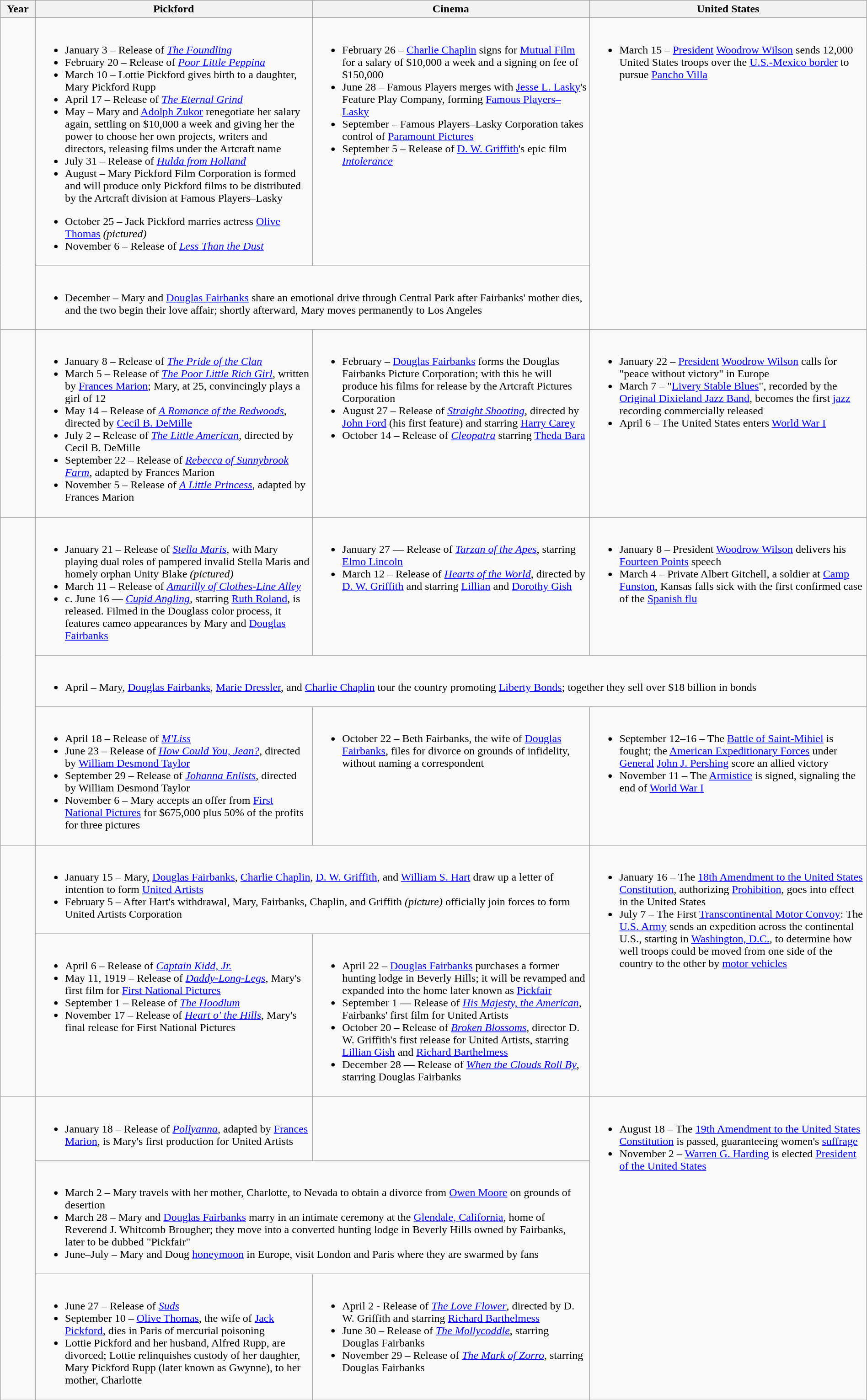<table class="wikitable sticky-header" width=100%>
<tr>
<th width=4%>Year</th>
<th width=32%>Pickford</th>
<th width=32%>Cinema</th>
<th width=32%>United States</th>
</tr>
<tr valign=top>
<td rowspan=2><br></td>
<td><br><ul><li>January 3 – Release of <em><a href='#'>The Foundling</a></em></li><li>February 20 – Release of <em><a href='#'>Poor Little Peppina</a></em></li><li>March 10 – Lottie Pickford gives birth to a daughter, Mary Pickford Rupp</li><li>April 17 – Release of <em><a href='#'>The Eternal Grind</a></em></li><li>May – Mary and <a href='#'>Adolph Zukor</a> renegotiate her salary again, settling on $10,000 a week and giving her the power to choose her own projects, writers and directors, releasing films under the Artcraft name</li><li>July 31 – Release of <em><a href='#'>Hulda from Holland</a></em></li><li>August – Mary Pickford Film Corporation is formed and will produce only Pickford films to be distributed by the Artcraft division at Famous Players–Lasky</li></ul><ul><li>October 25 – Jack Pickford marries actress <a href='#'>Olive Thomas</a> <em>(pictured)</em></li><li>November 6 – Release of <em><a href='#'>Less Than the Dust</a></em></li></ul></td>
<td><br><ul><li>February 26 – <a href='#'>Charlie Chaplin</a> signs for <a href='#'>Mutual Film</a> for a salary of $10,000 a week and a signing on fee of $150,000</li><li>June 28 – Famous Players merges with <a href='#'>Jesse L. Lasky</a>'s Feature Play Company, forming <a href='#'>Famous Players–Lasky</a></li><li>September – Famous Players–Lasky Corporation takes control of <a href='#'>Paramount Pictures</a></li><li>September 5 – Release of <a href='#'>D. W. Griffith</a>'s epic film <em><a href='#'>Intolerance</a></em></li></ul></td>
<td rowspan=2><br><ul><li>March 15 – <a href='#'>President</a> <a href='#'>Woodrow Wilson</a> sends 12,000 United States troops over the <a href='#'>U.S.-Mexico border</a> to pursue <a href='#'>Pancho Villa</a></li></ul></td>
</tr>
<tr valign=top>
<td colspan=2><br><ul><li>December – Mary and <a href='#'>Douglas Fairbanks</a> share an emotional drive through Central Park after Fairbanks' mother dies, and the two begin their love affair; shortly afterward, Mary moves permanently to Los Angeles</li></ul></td>
</tr>
<tr valign=top>
<td><br></td>
<td><br><ul><li>January 8 – Release of <em><a href='#'>The Pride of the Clan</a></em></li><li>March 5 – Release of <em><a href='#'>The Poor Little Rich Girl</a></em>, written by <a href='#'>Frances Marion</a>; Mary, at 25, convincingly plays a girl of 12</li><li>May 14 – Release of <em><a href='#'>A Romance of the Redwoods</a></em>, directed by <a href='#'>Cecil B. DeMille</a></li><li>July 2 – Release of <em><a href='#'>The Little American</a></em>, directed by Cecil B. DeMille</li><li>September 22 – Release of <em><a href='#'>Rebecca of Sunnybrook Farm</a></em>, adapted by Frances Marion</li><li>November 5 – Release of <em><a href='#'>A Little Princess</a></em>, adapted by Frances Marion</li></ul></td>
<td><br><ul><li>February – <a href='#'>Douglas Fairbanks</a> forms the Douglas Fairbanks Picture Corporation; with this he will produce his films for release by the Artcraft Pictures Corporation</li><li>August 27 – Release of <em><a href='#'>Straight Shooting</a></em>, directed by <a href='#'>John Ford</a> (his first feature) and starring <a href='#'>Harry Carey</a></li><li>October 14 – Release of <em><a href='#'>Cleopatra</a></em> starring <a href='#'>Theda Bara</a></li></ul></td>
<td><br><ul><li>January 22 – <a href='#'>President</a> <a href='#'>Woodrow Wilson</a> calls for "peace without victory" in Europe</li><li>March 7 – "<a href='#'>Livery Stable Blues</a>", recorded by the <a href='#'>Original Dixieland Jazz Band</a>, becomes the first <a href='#'>jazz</a> recording commercially released</li><li>April 6 – The United States enters <a href='#'>World War I</a></li></ul></td>
</tr>
<tr valign=top>
<td rowspan=3><br></td>
<td><br><ul><li>January 21 – Release of <em><a href='#'>Stella Maris</a></em>, with Mary playing dual roles of pampered invalid Stella Maris and homely orphan Unity Blake <em>(pictured)</em></li><li>March 11 – Release of <em><a href='#'>Amarilly of Clothes-Line Alley</a></em></li><li>c. June 16 — <em><a href='#'>Cupid Angling</a>,</em> starring <a href='#'>Ruth Roland</a>, is released.  Filmed in the Douglass color process, it features cameo appearances by Mary and <a href='#'>Douglas Fairbanks</a></li></ul></td>
<td><br><ul><li>January 27 — Release of <em><a href='#'>Tarzan of the Apes</a></em>, starring <a href='#'>Elmo Lincoln</a></li><li>March 12 – Release of <em><a href='#'>Hearts of the World</a></em>, directed by <a href='#'>D. W. Griffith</a> and starring <a href='#'>Lillian</a> and <a href='#'>Dorothy Gish</a></li></ul></td>
<td><br><ul><li>January 8 – President <a href='#'>Woodrow Wilson</a> delivers his <a href='#'>Fourteen Points</a> speech</li><li>March 4 – Private Albert Gitchell, a soldier at <a href='#'>Camp Funston</a>, Kansas falls sick with the first confirmed case of the <a href='#'>Spanish flu</a></li></ul></td>
</tr>
<tr>
<td colspan=3><br><ul><li>April – Mary, <a href='#'>Douglas Fairbanks</a>, <a href='#'>Marie Dressler</a>, and <a href='#'>Charlie Chaplin</a> tour the country promoting <a href='#'>Liberty Bonds</a>; together they sell over $18 billion in bonds</li></ul></td>
</tr>
<tr valign=top>
<td><br><ul><li>April 18 – Release of <em><a href='#'>M'Liss</a></em></li><li>June 23 – Release of <em><a href='#'>How Could You, Jean?</a></em>, directed by <a href='#'>William Desmond Taylor</a></li><li>September 29 – Release of <em><a href='#'>Johanna Enlists</a></em>, directed by William Desmond Taylor</li><li>November 6 – Mary accepts an offer from <a href='#'>First National Pictures</a> for $675,000 plus 50% of the profits for three pictures</li></ul></td>
<td><br><ul><li>October 22 – Beth Fairbanks, the wife of <a href='#'>Douglas Fairbanks</a>, files for divorce on grounds of infidelity, without naming a correspondent</li></ul></td>
<td><br><ul><li>September 12–16 – The <a href='#'>Battle of Saint-Mihiel</a> is fought; the <a href='#'>American Expeditionary Forces</a> under <a href='#'>General</a> <a href='#'>John J. Pershing</a> score an allied victory</li><li>November 11 – The <a href='#'>Armistice</a> is signed, signaling the end of <a href='#'>World War I</a></li></ul></td>
</tr>
<tr valign=top>
<td rowspan=2><br></td>
<td colspan=2><br><ul><li>January 15 – Mary, <a href='#'>Douglas Fairbanks</a>, <a href='#'>Charlie Chaplin</a>, <a href='#'>D. W. Griffith</a>, and <a href='#'>William S. Hart</a> draw up a letter of intention to form <a href='#'>United Artists</a></li><li>February 5 – After Hart's withdrawal, Mary, Fairbanks, Chaplin, and Griffith <em>(picture)</em> officially join forces to form United Artists Corporation</li></ul></td>
<td rowspan=2><br><ul><li>January 16 – The <a href='#'>18th Amendment to the United States Constitution</a>, authorizing <a href='#'>Prohibition</a>, goes into effect in the United States</li><li>July 7 – The First <a href='#'>Transcontinental Motor Convoy</a>: The <a href='#'>U.S. Army</a> sends an expedition across the continental U.S., starting in <a href='#'>Washington, D.C.</a>, to determine how well troops could be moved from one side of the country to the other by <a href='#'>motor vehicles</a></li></ul></td>
</tr>
<tr>
<td valign=top><br><ul><li>April 6 – Release of <em><a href='#'>Captain Kidd, Jr.</a></em></li><li>May 11, 1919 – Release of <em><a href='#'>Daddy-Long-Legs</a></em>, Mary's first film for <a href='#'>First National Pictures</a></li><li>September 1 – Release of <em><a href='#'>The Hoodlum</a></em></li><li>November 17 – Release of <em><a href='#'>Heart o' the Hills</a></em>, Mary's final release for First National Pictures</li></ul></td>
<td valign=top><br><ul><li>April 22 – <a href='#'>Douglas Fairbanks</a> purchases a former hunting lodge in Beverly Hills; it will be revamped and expanded into the home later known as <a href='#'>Pickfair</a></li><li>September 1 — Release of <em><a href='#'>His Majesty, the American</a></em>, Fairbanks' first film for United Artists</li><li>October 20 – Release of <em><a href='#'>Broken Blossoms</a></em>, director D. W. Griffith's first release for United Artists, starring <a href='#'>Lillian Gish</a> and <a href='#'>Richard Barthelmess</a></li><li>December 28 — Release of <em><a href='#'>When the Clouds Roll By</a></em>, starring Douglas Fairbanks</li></ul></td>
</tr>
<tr valign=top>
<td rowspan=3><br></td>
<td><br><ul><li>January 18 – Release of <em><a href='#'>Pollyanna</a></em>, adapted by <a href='#'>Frances Marion</a>, is Mary's first production for United Artists</li></ul></td>
<td></td>
<td rowspan=3><br><ul><li>August 18 – The <a href='#'>19th Amendment to the United States Constitution</a> is passed, guaranteeing women's <a href='#'>suffrage</a></li><li>November 2 – <a href='#'>Warren G. Harding</a> is elected <a href='#'>President of the United States</a></li></ul></td>
</tr>
<tr>
<td colspan=2><br><ul><li>March 2 – Mary travels with her mother, Charlotte, to Nevada to obtain a divorce from <a href='#'>Owen Moore</a> on grounds of desertion</li><li>March 28 – Mary and <a href='#'>Douglas Fairbanks</a> marry in an intimate ceremony at the <a href='#'>Glendale, California</a>, home of Reverend J. Whitcomb Brougher; they move into a converted hunting lodge in Beverly Hills owned by Fairbanks, later to be dubbed "Pickfair"</li><li>June–July – Mary and Doug <a href='#'>honeymoon</a> in Europe, visit London and Paris where they are swarmed by fans</li></ul></td>
</tr>
<tr>
<td valign=top><br><ul><li>June 27 – Release of <em><a href='#'>Suds</a></em></li><li>September 10 – <a href='#'>Olive Thomas</a>, the wife of <a href='#'>Jack Pickford</a>, dies in Paris of mercurial poisoning</li><li>Lottie Pickford and her husband, Alfred Rupp, are divorced; Lottie relinquishes custody of her daughter, Mary Pickford Rupp (later known as Gwynne), to her mother, Charlotte</li></ul></td>
<td valign=top><br><ul><li>April 2 - Release of <em><a href='#'>The Love Flower</a></em>, directed by D. W. Griffith and starring <a href='#'>Richard Barthelmess</a></li><li>June 30 – Release of <em><a href='#'>The Mollycoddle</a></em>, starring Douglas Fairbanks</li><li>November 29 – Release of <em><a href='#'>The Mark of Zorro</a></em>, starring Douglas Fairbanks</li></ul></td>
</tr>
</table>
